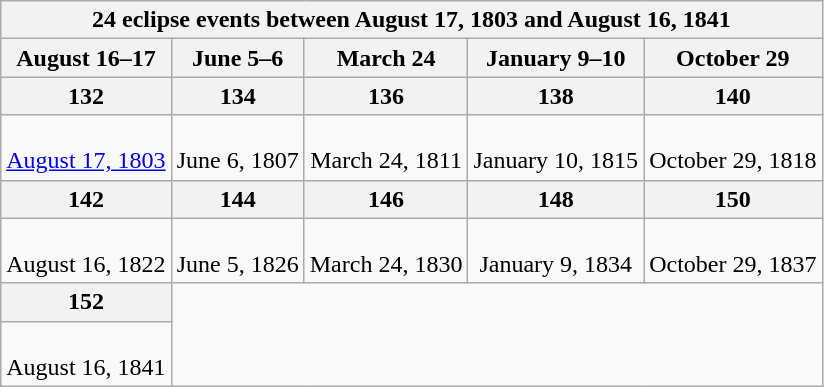<table class="wikitable mw-collapsible mw-collapsed">
<tr>
<th colspan=5>24 eclipse events between August 17, 1803 and August 16, 1841</th>
</tr>
<tr>
<th>August 16–17</th>
<th>June 5–6</th>
<th>March 24</th>
<th>January 9–10</th>
<th>October 29</th>
</tr>
<tr>
<th>132</th>
<th>134</th>
<th>136</th>
<th>138</th>
<th>140</th>
</tr>
<tr style="text-align:center;">
<td><br><a href='#'>August 17, 1803</a></td>
<td><br>June 6, 1807</td>
<td><br>March 24, 1811</td>
<td><br>January 10, 1815</td>
<td><br>October 29, 1818</td>
</tr>
<tr>
<th>142</th>
<th>144</th>
<th>146</th>
<th>148</th>
<th>150</th>
</tr>
<tr style="text-align:center;">
<td><br>August 16, 1822</td>
<td><br>June 5, 1826</td>
<td><br>March 24, 1830</td>
<td><br>January 9, 1834</td>
<td><br>October 29, 1837</td>
</tr>
<tr>
<th>152</th>
</tr>
<tr style="text-align:center;">
<td><br>August 16, 1841</td>
</tr>
</table>
